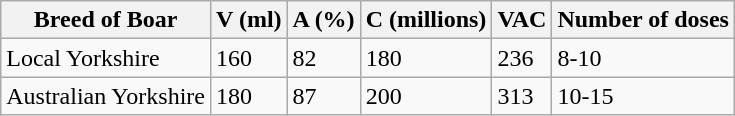<table class="wikitable">
<tr>
<th>Breed of Boar</th>
<th>V (ml)</th>
<th>A (%)</th>
<th>C (millions)</th>
<th>VAC</th>
<th>Number of doses</th>
</tr>
<tr>
<td>Local Yorkshire</td>
<td>160</td>
<td>82</td>
<td>180</td>
<td>236</td>
<td>8-10</td>
</tr>
<tr>
<td>Australian Yorkshire</td>
<td>180</td>
<td>87</td>
<td>200</td>
<td>313</td>
<td>10-15</td>
</tr>
</table>
